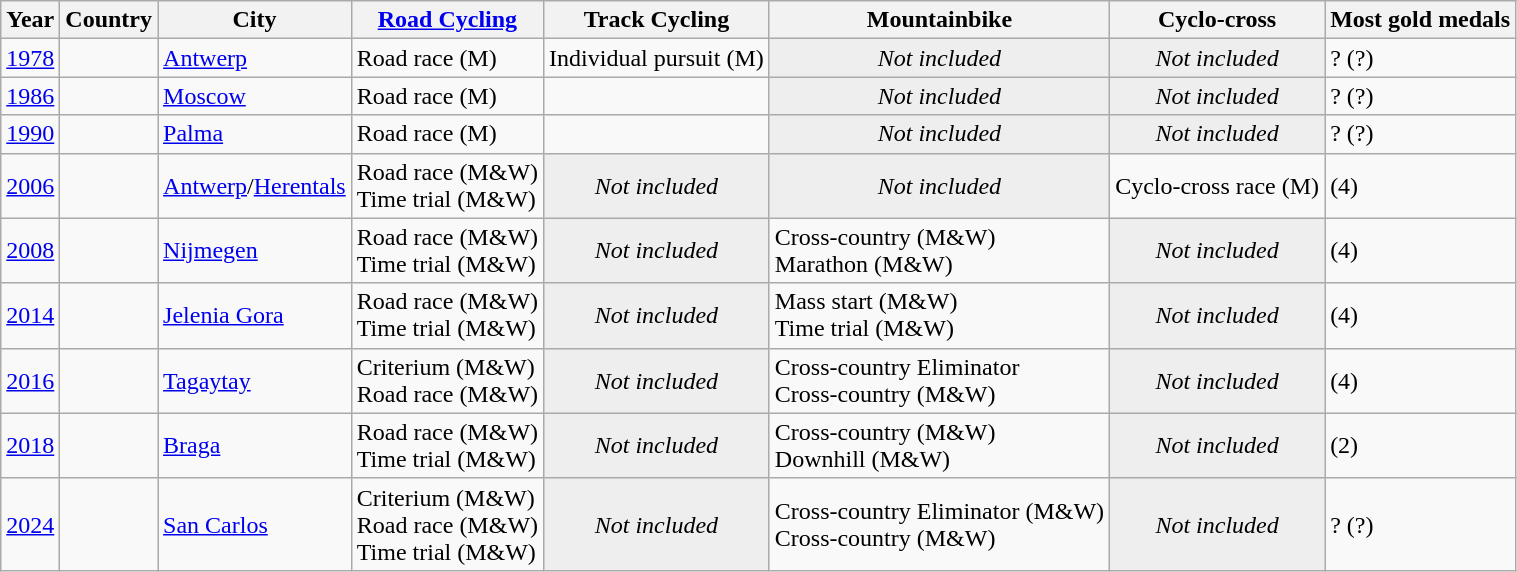<table class="wikitable">
<tr>
<th>Year</th>
<th>Country</th>
<th>City</th>
<th><a href='#'>Road Cycling</a></th>
<th>Track Cycling</th>
<th>Mountainbike</th>
<th>Cyclo-cross</th>
<th>Most gold medals</th>
</tr>
<tr>
<td><a href='#'>1978</a></td>
<td></td>
<td><a href='#'>Antwerp</a></td>
<td>Road race (M)</td>
<td>Individual pursuit (M)</td>
<td bgcolor=#EEEEEE align="center"><em>Not included</em></td>
<td bgcolor=#EEEEEE align="center"><em>Not included</em></td>
<td> ? (?)</td>
</tr>
<tr>
<td><a href='#'>1986</a></td>
<td></td>
<td><a href='#'>Moscow</a></td>
<td>Road race (M)</td>
<td></td>
<td bgcolor=#EEEEEE align="center"><em>Not included</em></td>
<td bgcolor=#EEEEEE align="center"><em>Not included</em></td>
<td>  ? (?)</td>
</tr>
<tr>
<td><a href='#'>1990</a></td>
<td></td>
<td><a href='#'>Palma</a></td>
<td>Road race (M)</td>
<td></td>
<td bgcolor=#EEEEEE align="center"><em>Not included</em></td>
<td bgcolor=#EEEEEE align="center"><em>Not included</em></td>
<td> ? (?)</td>
</tr>
<tr>
<td><a href='#'>2006</a></td>
<td></td>
<td><a href='#'>Antwerp</a>/<a href='#'>Herentals</a></td>
<td>Road race (M&W)<br>Time trial (M&W)</td>
<td bgcolor=#EEEEEE align="center"><em>Not included</em></td>
<td bgcolor=#EEEEEE align="center"><em>Not included</em></td>
<td>Cyclo-cross race (M)</td>
<td> (4)</td>
</tr>
<tr>
<td><a href='#'>2008</a></td>
<td></td>
<td><a href='#'>Nijmegen</a></td>
<td>Road race (M&W)<br>Time trial (M&W)</td>
<td bgcolor=#EEEEEE align="center"><em>Not included</em></td>
<td>Cross-country (M&W)<br>Marathon (M&W)</td>
<td bgcolor=#EEEEEE align="center"><em>Not included</em></td>
<td> (4)</td>
</tr>
<tr>
<td><a href='#'>2014</a></td>
<td></td>
<td><a href='#'>Jelenia Gora</a></td>
<td>Road race (M&W)<br>Time trial (M&W)</td>
<td bgcolor=#EEEEEE align="center"><em>Not included</em></td>
<td>Mass start (M&W)<br>Time trial (M&W)</td>
<td bgcolor=#EEEEEE align="center"><em>Not included</em></td>
<td> (4)</td>
</tr>
<tr>
<td><a href='#'>2016</a></td>
<td></td>
<td><a href='#'>Tagaytay</a></td>
<td>Criterium (M&W)<br>Road race (M&W)</td>
<td bgcolor=#EEEEEE align="center"><em>Not included</em></td>
<td>Cross-country Eliminator<br>Cross-country (M&W)</td>
<td bgcolor=#EEEEEE align="center"><em>Not included</em></td>
<td> (4)</td>
</tr>
<tr>
<td><a href='#'>2018</a></td>
<td></td>
<td><a href='#'>Braga</a></td>
<td>Road race (M&W)<br>Time trial (M&W)</td>
<td bgcolor=#EEEEEE align="center"><em>Not included</em></td>
<td>Cross-country (M&W)<br>Downhill (M&W)</td>
<td bgcolor=#EEEEEE align="center"><em>Not included</em></td>
<td> (2)</td>
</tr>
<tr>
<td><a href='#'>2024</a></td>
<td></td>
<td><a href='#'>San Carlos</a></td>
<td>Criterium (M&W)<br>Road race (M&W)<br>Time trial (M&W)</td>
<td bgcolor=#EEEEEE align="center"><em>Not included</em></td>
<td>Cross-country Eliminator (M&W)<br>Cross-country (M&W)</td>
<td bgcolor=#EEEEEE align="center"><em>Not included</em></td>
<td> ? (?)</td>
</tr>
</table>
